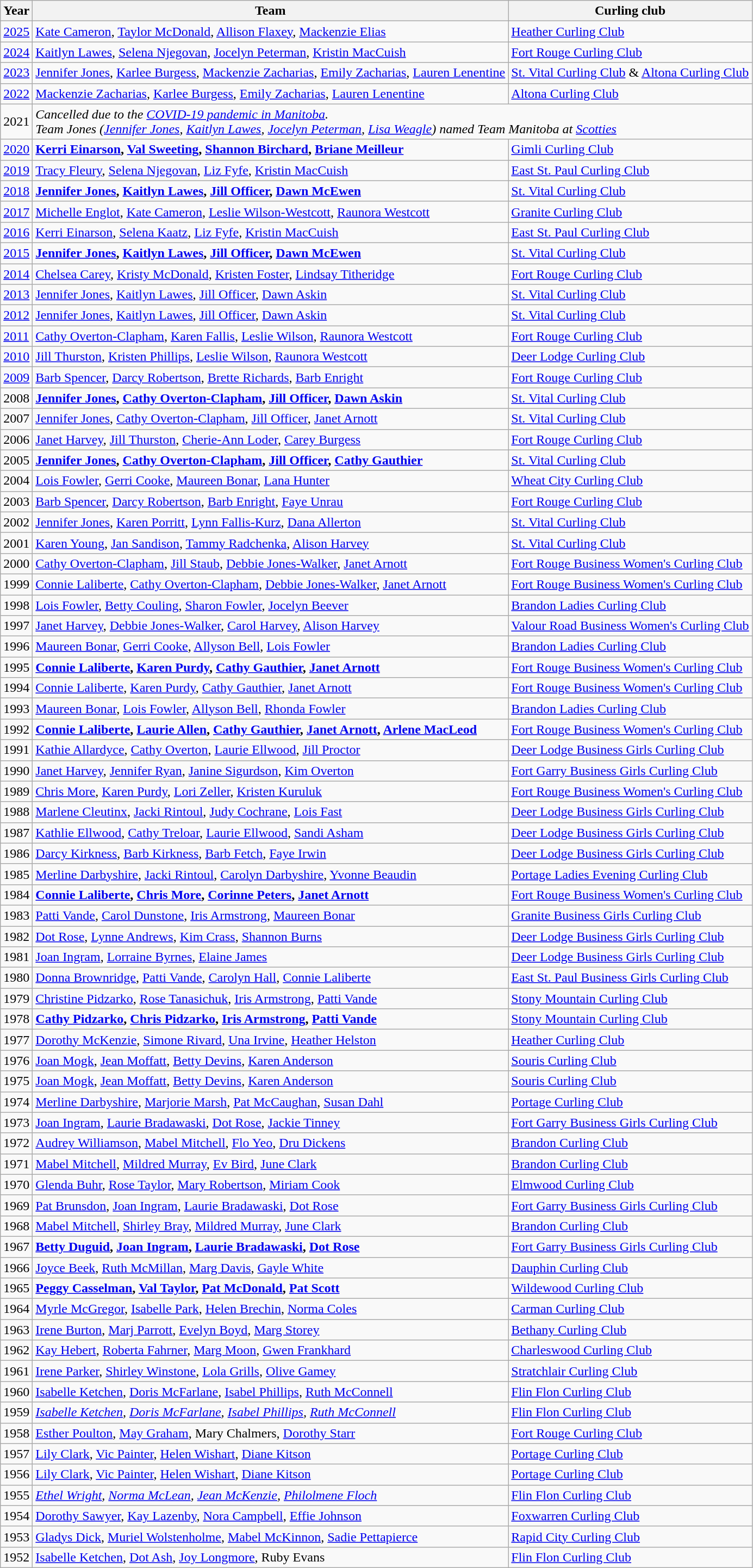<table class="wikitable">
<tr>
<th scope="col">Year</th>
<th scope="col">Team</th>
<th scope="col">Curling club</th>
</tr>
<tr>
<td><a href='#'>2025</a></td>
<td><a href='#'>Kate Cameron</a>, <a href='#'>Taylor McDonald</a>, <a href='#'>Allison Flaxey</a>, <a href='#'>Mackenzie Elias</a></td>
<td><a href='#'>Heather Curling Club</a></td>
</tr>
<tr>
<td><a href='#'>2024</a></td>
<td><a href='#'>Kaitlyn Lawes</a>, <a href='#'>Selena Njegovan</a>, <a href='#'>Jocelyn Peterman</a>, <a href='#'>Kristin MacCuish</a></td>
<td><a href='#'>Fort Rouge Curling Club</a></td>
</tr>
<tr>
<td><a href='#'>2023</a></td>
<td><a href='#'>Jennifer Jones</a>, <a href='#'>Karlee Burgess</a>, <a href='#'>Mackenzie Zacharias</a>, <a href='#'>Emily Zacharias</a>, <a href='#'>Lauren Lenentine</a></td>
<td><a href='#'>St. Vital Curling Club</a> & <a href='#'>Altona Curling Club</a></td>
</tr>
<tr>
<td><a href='#'>2022</a></td>
<td><a href='#'>Mackenzie Zacharias</a>, <a href='#'>Karlee Burgess</a>, <a href='#'>Emily Zacharias</a>, <a href='#'>Lauren Lenentine</a></td>
<td><a href='#'>Altona Curling Club</a></td>
</tr>
<tr>
<td>2021</td>
<td colspan="2"><em>Cancelled due to the <a href='#'>COVID-19 pandemic in Manitoba</a>. <br> Team Jones (<a href='#'>Jennifer Jones</a>, <a href='#'>Kaitlyn Lawes</a>, <a href='#'>Jocelyn Peterman</a>, <a href='#'>Lisa Weagle</a>) named Team Manitoba at <a href='#'>Scotties</a></em></td>
</tr>
<tr>
<td><a href='#'>2020</a></td>
<td><strong><a href='#'>Kerri Einarson</a>, <a href='#'>Val Sweeting</a>, <a href='#'>Shannon Birchard</a>, <a href='#'>Briane Meilleur</a></strong></td>
<td><a href='#'>Gimli Curling Club</a></td>
</tr>
<tr>
<td><a href='#'>2019</a></td>
<td><a href='#'>Tracy Fleury</a>, <a href='#'>Selena Njegovan</a>, <a href='#'>Liz Fyfe</a>, <a href='#'>Kristin MacCuish</a></td>
<td><a href='#'>East St. Paul Curling Club</a></td>
</tr>
<tr>
<td><a href='#'>2018</a></td>
<td><strong><a href='#'>Jennifer Jones</a>, <a href='#'>Kaitlyn Lawes</a>, <a href='#'>Jill Officer</a>, <a href='#'>Dawn McEwen</a></strong></td>
<td><a href='#'>St. Vital Curling Club</a></td>
</tr>
<tr>
<td><a href='#'>2017</a></td>
<td><a href='#'>Michelle Englot</a>, <a href='#'>Kate Cameron</a>, <a href='#'>Leslie Wilson-Westcott</a>, <a href='#'>Raunora Westcott</a></td>
<td><a href='#'>Granite Curling Club</a></td>
</tr>
<tr>
<td><a href='#'>2016</a></td>
<td><a href='#'>Kerri Einarson</a>, <a href='#'>Selena Kaatz</a>, <a href='#'>Liz Fyfe</a>, <a href='#'>Kristin MacCuish</a></td>
<td><a href='#'>East St. Paul Curling Club</a></td>
</tr>
<tr>
<td><a href='#'>2015</a></td>
<td><strong><a href='#'>Jennifer Jones</a>, <a href='#'>Kaitlyn Lawes</a>, <a href='#'>Jill Officer</a>, <a href='#'>Dawn McEwen</a></strong></td>
<td><a href='#'>St. Vital Curling Club</a></td>
</tr>
<tr>
<td><a href='#'>2014</a></td>
<td><a href='#'>Chelsea Carey</a>, <a href='#'>Kristy McDonald</a>, <a href='#'>Kristen Foster</a>, <a href='#'>Lindsay Titheridge</a></td>
<td><a href='#'>Fort Rouge Curling Club</a></td>
</tr>
<tr>
<td><a href='#'>2013</a></td>
<td><a href='#'>Jennifer Jones</a>, <a href='#'>Kaitlyn Lawes</a>, <a href='#'>Jill Officer</a>, <a href='#'>Dawn Askin</a></td>
<td><a href='#'>St. Vital Curling Club</a></td>
</tr>
<tr>
<td><a href='#'>2012</a></td>
<td><a href='#'>Jennifer Jones</a>, <a href='#'>Kaitlyn Lawes</a>, <a href='#'>Jill Officer</a>, <a href='#'>Dawn Askin</a></td>
<td><a href='#'>St. Vital Curling Club</a></td>
</tr>
<tr>
<td><a href='#'>2011</a></td>
<td><a href='#'>Cathy Overton-Clapham</a>, <a href='#'>Karen Fallis</a>, <a href='#'>Leslie Wilson</a>, <a href='#'>Raunora Westcott</a></td>
<td><a href='#'>Fort Rouge Curling Club</a></td>
</tr>
<tr>
<td><a href='#'>2010</a></td>
<td><a href='#'>Jill Thurston</a>, <a href='#'>Kristen Phillips</a>, <a href='#'>Leslie Wilson</a>, <a href='#'>Raunora Westcott</a></td>
<td><a href='#'>Deer Lodge Curling Club</a></td>
</tr>
<tr>
<td><a href='#'>2009</a></td>
<td><a href='#'>Barb Spencer</a>, <a href='#'>Darcy Robertson</a>, <a href='#'>Brette Richards</a>, <a href='#'>Barb Enright</a></td>
<td><a href='#'>Fort Rouge Curling Club</a></td>
</tr>
<tr>
<td>2008</td>
<td><strong><a href='#'>Jennifer Jones</a>, <a href='#'>Cathy Overton-Clapham</a>, <a href='#'>Jill Officer</a>, <a href='#'>Dawn Askin</a></strong></td>
<td><a href='#'>St. Vital Curling Club</a></td>
</tr>
<tr>
<td>2007</td>
<td><a href='#'>Jennifer Jones</a>, <a href='#'>Cathy Overton-Clapham</a>, <a href='#'>Jill Officer</a>, <a href='#'>Janet Arnott</a></td>
<td><a href='#'>St. Vital Curling Club</a></td>
</tr>
<tr>
<td>2006</td>
<td><a href='#'>Janet Harvey</a>, <a href='#'>Jill Thurston</a>, <a href='#'>Cherie-Ann Loder</a>, <a href='#'>Carey Burgess</a></td>
<td><a href='#'>Fort Rouge Curling Club</a></td>
</tr>
<tr>
<td>2005</td>
<td><strong><a href='#'>Jennifer Jones</a>, <a href='#'>Cathy Overton-Clapham</a>, <a href='#'>Jill Officer</a>, <a href='#'>Cathy Gauthier</a></strong></td>
<td><a href='#'>St. Vital Curling Club</a></td>
</tr>
<tr>
<td>2004</td>
<td><a href='#'>Lois Fowler</a>, <a href='#'>Gerri Cooke</a>, <a href='#'>Maureen Bonar</a>, <a href='#'>Lana Hunter</a></td>
<td><a href='#'>Wheat City Curling Club</a></td>
</tr>
<tr>
<td>2003</td>
<td><a href='#'>Barb Spencer</a>, <a href='#'>Darcy Robertson</a>, <a href='#'>Barb Enright</a>, <a href='#'>Faye Unrau</a></td>
<td><a href='#'>Fort Rouge Curling Club</a></td>
</tr>
<tr>
<td>2002</td>
<td><a href='#'>Jennifer Jones</a>, <a href='#'>Karen Porritt</a>, <a href='#'>Lynn Fallis-Kurz</a>, <a href='#'>Dana Allerton</a></td>
<td><a href='#'>St. Vital Curling Club</a></td>
</tr>
<tr>
<td>2001</td>
<td><a href='#'>Karen Young</a>, <a href='#'>Jan Sandison</a>, <a href='#'>Tammy Radchenka</a>, <a href='#'>Alison Harvey</a></td>
<td><a href='#'>St. Vital Curling Club</a></td>
</tr>
<tr>
<td>2000</td>
<td><a href='#'>Cathy Overton-Clapham</a>, <a href='#'>Jill Staub</a>, <a href='#'>Debbie Jones-Walker</a>, <a href='#'>Janet Arnott</a></td>
<td><a href='#'>Fort Rouge Business Women's Curling Club</a></td>
</tr>
<tr>
<td>1999</td>
<td><a href='#'>Connie Laliberte</a>, <a href='#'>Cathy Overton-Clapham</a>, <a href='#'>Debbie Jones-Walker</a>, <a href='#'>Janet Arnott</a></td>
<td><a href='#'>Fort Rouge Business Women's Curling Club</a></td>
</tr>
<tr>
<td>1998</td>
<td><a href='#'>Lois Fowler</a>, <a href='#'>Betty Couling</a>, <a href='#'>Sharon Fowler</a>, <a href='#'>Jocelyn Beever</a></td>
<td><a href='#'>Brandon Ladies Curling Club</a></td>
</tr>
<tr>
<td>1997</td>
<td><a href='#'>Janet Harvey</a>, <a href='#'>Debbie Jones-Walker</a>, <a href='#'>Carol Harvey</a>, <a href='#'>Alison Harvey</a></td>
<td><a href='#'>Valour Road Business Women's Curling Club</a></td>
</tr>
<tr>
<td>1996</td>
<td><a href='#'>Maureen Bonar</a>, <a href='#'>Gerri Cooke</a>, <a href='#'>Allyson Bell</a>, <a href='#'>Lois Fowler</a></td>
<td><a href='#'>Brandon Ladies Curling Club</a></td>
</tr>
<tr>
<td>1995</td>
<td><strong><a href='#'>Connie Laliberte</a>, <a href='#'>Karen Purdy</a>, <a href='#'>Cathy Gauthier</a>, <a href='#'>Janet Arnott</a></strong></td>
<td><a href='#'>Fort Rouge Business Women's Curling Club</a></td>
</tr>
<tr>
<td>1994</td>
<td><a href='#'>Connie Laliberte</a>, <a href='#'>Karen Purdy</a>, <a href='#'>Cathy Gauthier</a>, <a href='#'>Janet Arnott</a></td>
<td><a href='#'>Fort Rouge Business Women's Curling Club</a></td>
</tr>
<tr>
<td>1993</td>
<td><a href='#'>Maureen Bonar</a>, <a href='#'>Lois Fowler</a>, <a href='#'>Allyson Bell</a>, <a href='#'>Rhonda Fowler</a></td>
<td><a href='#'>Brandon Ladies Curling Club</a></td>
</tr>
<tr>
<td>1992</td>
<td><strong><a href='#'>Connie Laliberte</a>, <a href='#'>Laurie Allen</a>, <a href='#'>Cathy Gauthier</a>, <a href='#'>Janet Arnott</a>, <a href='#'>Arlene MacLeod</a></strong></td>
<td><a href='#'>Fort Rouge Business Women's Curling Club</a></td>
</tr>
<tr>
<td>1991</td>
<td><a href='#'>Kathie Allardyce</a>, <a href='#'>Cathy Overton</a>, <a href='#'>Laurie Ellwood</a>, <a href='#'>Jill Proctor</a></td>
<td><a href='#'>Deer Lodge Business Girls Curling Club</a></td>
</tr>
<tr>
<td>1990</td>
<td><a href='#'>Janet Harvey</a>, <a href='#'>Jennifer Ryan</a>, <a href='#'>Janine Sigurdson</a>, <a href='#'>Kim Overton</a></td>
<td><a href='#'>Fort Garry Business Girls Curling Club</a></td>
</tr>
<tr>
<td>1989</td>
<td><a href='#'>Chris More</a>, <a href='#'>Karen Purdy</a>, <a href='#'>Lori Zeller</a>, <a href='#'>Kristen Kuruluk</a></td>
<td><a href='#'>Fort Rouge Business Women's Curling Club</a></td>
</tr>
<tr>
<td>1988</td>
<td><a href='#'>Marlene Cleutinx</a>, <a href='#'>Jacki Rintoul</a>, <a href='#'>Judy Cochrane</a>, <a href='#'>Lois Fast</a></td>
<td><a href='#'>Deer Lodge Business Girls Curling Club</a></td>
</tr>
<tr>
<td>1987</td>
<td><a href='#'>Kathlie Ellwood</a>, <a href='#'>Cathy Treloar</a>, <a href='#'>Laurie Ellwood</a>, <a href='#'>Sandi Asham</a></td>
<td><a href='#'>Deer Lodge Business Girls Curling Club</a></td>
</tr>
<tr>
<td>1986</td>
<td><a href='#'>Darcy Kirkness</a>, <a href='#'>Barb Kirkness</a>, <a href='#'>Barb Fetch</a>, <a href='#'>Faye Irwin</a></td>
<td><a href='#'>Deer Lodge Business Girls Curling Club</a></td>
</tr>
<tr>
<td>1985</td>
<td><a href='#'>Merline Darbyshire</a>, <a href='#'>Jacki Rintoul</a>, <a href='#'>Carolyn Darbyshire</a>, <a href='#'>Yvonne Beaudin</a></td>
<td><a href='#'>Portage Ladies Evening Curling Club</a></td>
</tr>
<tr>
<td>1984</td>
<td><strong><a href='#'>Connie Laliberte</a>, <a href='#'>Chris More</a>, <a href='#'>Corinne Peters</a>, <a href='#'>Janet Arnott</a></strong></td>
<td><a href='#'>Fort Rouge Business Women's Curling Club</a></td>
</tr>
<tr>
<td>1983</td>
<td><a href='#'>Patti Vande</a>, <a href='#'>Carol Dunstone</a>, <a href='#'>Iris Armstrong</a>, <a href='#'>Maureen Bonar</a></td>
<td><a href='#'>Granite Business Girls Curling Club</a></td>
</tr>
<tr>
<td>1982</td>
<td><a href='#'>Dot Rose</a>, <a href='#'>Lynne Andrews</a>, <a href='#'>Kim Crass</a>, <a href='#'>Shannon Burns</a></td>
<td><a href='#'>Deer Lodge Business Girls Curling Club</a></td>
</tr>
<tr>
<td>1981</td>
<td><a href='#'>Joan Ingram</a>, <a href='#'>Lorraine Byrnes</a>, <a href='#'>Elaine James</a></td>
<td><a href='#'>Deer Lodge Business Girls Curling Club</a></td>
</tr>
<tr>
<td>1980</td>
<td><a href='#'>Donna Brownridge</a>, <a href='#'>Patti Vande</a>, <a href='#'>Carolyn Hall</a>, <a href='#'>Connie Laliberte</a></td>
<td><a href='#'>East St. Paul Business Girls Curling Club</a></td>
</tr>
<tr>
<td>1979</td>
<td><a href='#'>Christine Pidzarko</a>, <a href='#'>Rose Tanasichuk</a>, <a href='#'>Iris Armstrong</a>, <a href='#'>Patti Vande</a></td>
<td><a href='#'>Stony Mountain Curling Club</a></td>
</tr>
<tr>
<td>1978</td>
<td><strong><a href='#'>Cathy Pidzarko</a>, <a href='#'>Chris Pidzarko</a>, <a href='#'>Iris Armstrong</a>, <a href='#'>Patti Vande</a></strong></td>
<td><a href='#'>Stony Mountain Curling Club</a></td>
</tr>
<tr>
<td>1977</td>
<td><a href='#'>Dorothy McKenzie</a>, <a href='#'>Simone Rivard</a>, <a href='#'>Una Irvine</a>, <a href='#'>Heather Helston</a></td>
<td><a href='#'>Heather Curling Club</a></td>
</tr>
<tr>
<td>1976</td>
<td><a href='#'>Joan Mogk</a>, <a href='#'>Jean Moffatt</a>, <a href='#'>Betty Devins</a>, <a href='#'>Karen Anderson</a></td>
<td><a href='#'>Souris Curling Club</a></td>
</tr>
<tr>
<td>1975</td>
<td><a href='#'>Joan Mogk</a>, <a href='#'>Jean Moffatt</a>, <a href='#'>Betty Devins</a>, <a href='#'>Karen Anderson</a></td>
<td><a href='#'>Souris Curling Club</a></td>
</tr>
<tr>
<td>1974</td>
<td><a href='#'>Merline Darbyshire</a>, <a href='#'>Marjorie Marsh</a>, <a href='#'>Pat McCaughan</a>, <a href='#'>Susan Dahl</a></td>
<td><a href='#'>Portage Curling Club</a></td>
</tr>
<tr>
<td>1973</td>
<td><a href='#'>Joan Ingram</a>, <a href='#'>Laurie Bradawaski</a>, <a href='#'>Dot Rose</a>, <a href='#'>Jackie Tinney</a></td>
<td><a href='#'>Fort Garry Business Girls Curling Club</a></td>
</tr>
<tr>
<td>1972</td>
<td><a href='#'>Audrey Williamson</a>, <a href='#'>Mabel Mitchell</a>, <a href='#'>Flo Yeo</a>, <a href='#'>Dru Dickens</a></td>
<td><a href='#'>Brandon Curling Club</a></td>
</tr>
<tr>
<td>1971</td>
<td><a href='#'>Mabel Mitchell</a>, <a href='#'>Mildred Murray</a>, <a href='#'>Ev Bird</a>, <a href='#'>June Clark</a></td>
<td><a href='#'>Brandon Curling Club</a></td>
</tr>
<tr>
<td>1970</td>
<td><a href='#'>Glenda Buhr</a>, <a href='#'>Rose Taylor</a>, <a href='#'>Mary Robertson</a>, <a href='#'>Miriam Cook</a></td>
<td><a href='#'>Elmwood Curling Club</a></td>
</tr>
<tr>
<td>1969</td>
<td><a href='#'>Pat Brunsdon</a>, <a href='#'>Joan Ingram</a>, <a href='#'>Laurie Bradawaski</a>, <a href='#'>Dot Rose</a></td>
<td><a href='#'>Fort Garry Business Girls Curling Club</a></td>
</tr>
<tr>
<td>1968</td>
<td><a href='#'>Mabel Mitchell</a>, <a href='#'>Shirley Bray</a>, <a href='#'>Mildred Murray</a>, <a href='#'>June Clark</a></td>
<td><a href='#'>Brandon Curling Club</a></td>
</tr>
<tr>
<td>1967</td>
<td><strong><a href='#'>Betty Duguid</a>, <a href='#'>Joan Ingram</a>, <a href='#'>Laurie Bradawaski</a>, <a href='#'>Dot Rose</a></strong></td>
<td><a href='#'>Fort Garry Business Girls Curling Club</a></td>
</tr>
<tr>
<td>1966</td>
<td><a href='#'>Joyce Beek</a>, <a href='#'>Ruth McMillan</a>, <a href='#'>Marg Davis</a>, <a href='#'>Gayle White</a></td>
<td><a href='#'>Dauphin Curling Club</a></td>
</tr>
<tr>
<td>1965</td>
<td><strong><a href='#'>Peggy Casselman</a>, <a href='#'>Val Taylor</a>, <a href='#'>Pat McDonald</a>, <a href='#'>Pat Scott</a></strong></td>
<td><a href='#'>Wildewood Curling Club</a></td>
</tr>
<tr>
<td>1964</td>
<td><a href='#'>Myrle McGregor</a>, <a href='#'>Isabelle Park</a>, <a href='#'>Helen Brechin</a>, <a href='#'>Norma Coles</a></td>
<td><a href='#'>Carman Curling Club</a></td>
</tr>
<tr>
<td>1963</td>
<td><a href='#'>Irene Burton</a>, <a href='#'>Marj Parrott</a>, <a href='#'>Evelyn Boyd</a>, <a href='#'>Marg Storey</a></td>
<td><a href='#'>Bethany Curling Club</a></td>
</tr>
<tr>
<td>1962</td>
<td><a href='#'>Kay Hebert</a>, <a href='#'>Roberta Fahrner</a>, <a href='#'>Marg Moon</a>, <a href='#'>Gwen Frankhard</a></td>
<td><a href='#'>Charleswood Curling Club</a></td>
</tr>
<tr>
<td>1961</td>
<td><a href='#'>Irene Parker</a>, <a href='#'>Shirley Winstone</a>, <a href='#'>Lola Grills</a>, <a href='#'>Olive Gamey</a></td>
<td><a href='#'>Stratchlair Curling Club</a></td>
</tr>
<tr>
<td>1960</td>
<td><a href='#'>Isabelle Ketchen</a>, <a href='#'>Doris McFarlane</a>, <a href='#'>Isabel Phillips</a>, <a href='#'>Ruth McConnell</a></td>
<td><a href='#'>Flin Flon Curling Club</a></td>
</tr>
<tr>
<td>1959</td>
<td><em><a href='#'>Isabelle Ketchen</a>, <a href='#'>Doris McFarlane</a>, <a href='#'>Isabel Phillips</a>, <a href='#'>Ruth McConnell</a></em></td>
<td><a href='#'>Flin Flon Curling Club</a></td>
</tr>
<tr>
<td>1958</td>
<td><a href='#'>Esther Poulton</a>, <a href='#'>May Graham</a>, Mary Chalmers, <a href='#'>Dorothy Starr</a></td>
<td><a href='#'>Fort Rouge Curling Club</a></td>
</tr>
<tr>
<td>1957</td>
<td><a href='#'>Lily Clark</a>, <a href='#'>Vic Painter</a>, <a href='#'>Helen Wishart</a>, <a href='#'>Diane Kitson</a></td>
<td><a href='#'>Portage Curling Club</a></td>
</tr>
<tr>
<td>1956</td>
<td><a href='#'>Lily Clark</a>, <a href='#'>Vic Painter</a>, <a href='#'>Helen Wishart</a>, <a href='#'>Diane Kitson</a></td>
<td><a href='#'>Portage Curling Club</a></td>
</tr>
<tr>
<td>1955</td>
<td><em><a href='#'>Ethel Wright</a>, <a href='#'>Norma McLean</a>, <a href='#'>Jean McKenzie</a>, <a href='#'>Philolmene Floch</a></em></td>
<td><a href='#'>Flin Flon Curling Club</a></td>
</tr>
<tr>
<td>1954</td>
<td><a href='#'>Dorothy Sawyer</a>, <a href='#'>Kay Lazenby</a>, <a href='#'>Nora Campbell</a>, <a href='#'>Effie Johnson</a></td>
<td><a href='#'>Foxwarren Curling Club</a></td>
</tr>
<tr>
<td>1953</td>
<td><a href='#'>Gladys Dick</a>, <a href='#'>Muriel Wolstenholme</a>, <a href='#'>Mabel McKinnon</a>, <a href='#'>Sadie Pettapierce</a></td>
<td><a href='#'>Rapid City Curling Club</a></td>
</tr>
<tr>
<td>1952</td>
<td><a href='#'>Isabelle Ketchen</a>, <a href='#'>Dot Ash</a>, <a href='#'>Joy Longmore</a>, Ruby Evans</td>
<td><a href='#'>Flin Flon Curling Club</a></td>
</tr>
</table>
